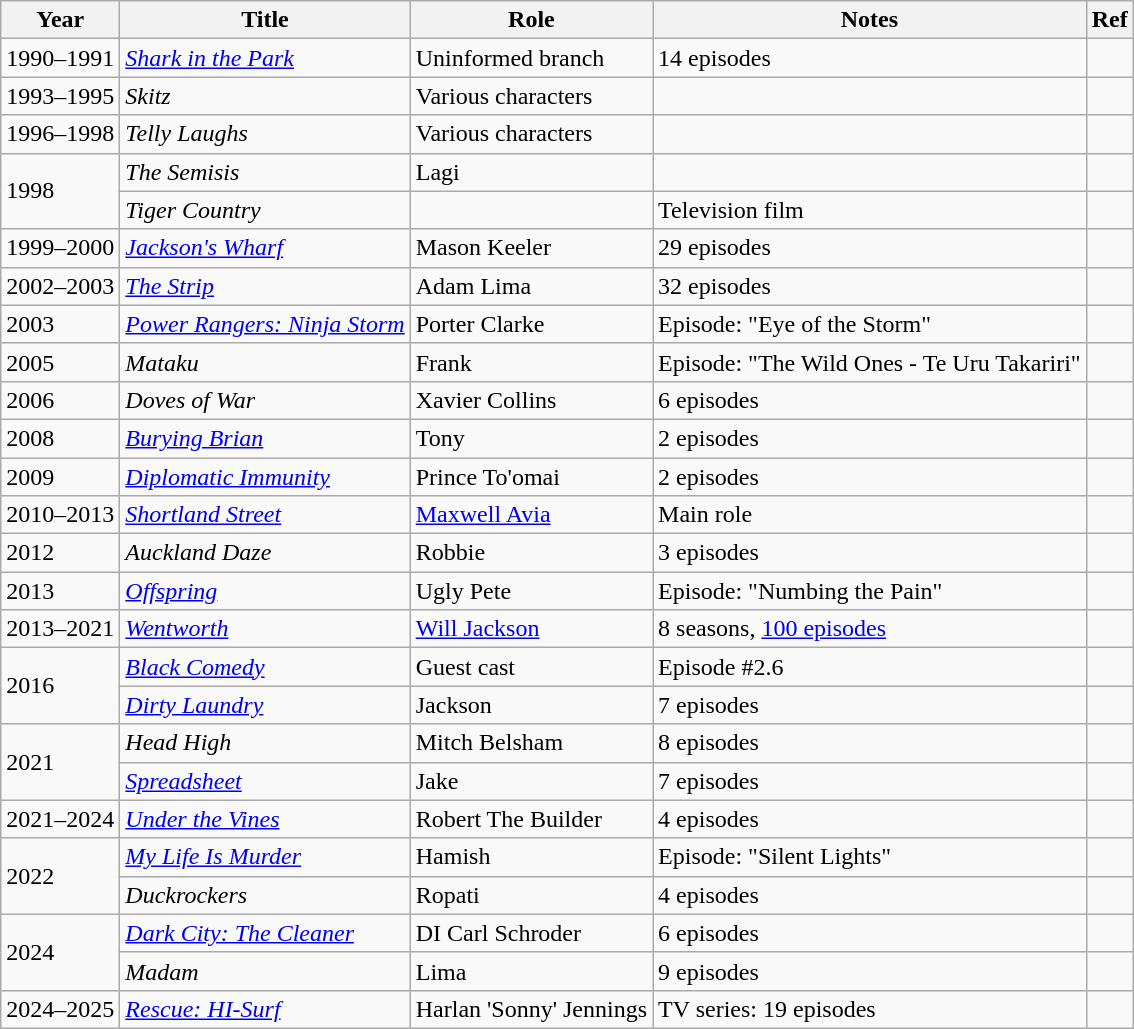<table class="wikitable sortable">
<tr>
<th>Year</th>
<th>Title</th>
<th>Role</th>
<th class="unsortable">Notes</th>
<th>Ref</th>
</tr>
<tr>
<td>1990–1991</td>
<td><em><a href='#'>Shark in the Park</a></em></td>
<td>Uninformed branch</td>
<td>14 episodes</td>
<td></td>
</tr>
<tr>
<td>1993–1995</td>
<td><em>Skitz</em></td>
<td>Various characters</td>
<td></td>
<td></td>
</tr>
<tr>
<td>1996–1998</td>
<td><em>Telly Laughs</em></td>
<td>Various characters</td>
<td></td>
<td></td>
</tr>
<tr>
<td rowspan="2">1998</td>
<td><em>The Semisis</em></td>
<td>Lagi</td>
<td></td>
<td></td>
</tr>
<tr>
<td><em>Tiger Country</em></td>
<td></td>
<td>Television film</td>
<td></td>
</tr>
<tr>
<td>1999–2000</td>
<td><em><a href='#'>Jackson's Wharf</a></em></td>
<td>Mason Keeler</td>
<td>29 episodes</td>
<td></td>
</tr>
<tr>
<td>2002–2003</td>
<td><em><a href='#'>The Strip</a></em></td>
<td>Adam Lima</td>
<td>32 episodes</td>
<td></td>
</tr>
<tr>
<td>2003</td>
<td><em><a href='#'>Power Rangers: Ninja Storm</a></em></td>
<td>Porter Clarke</td>
<td>Episode: "Eye of the Storm"</td>
<td></td>
</tr>
<tr>
<td>2005</td>
<td><em>Mataku</em></td>
<td>Frank</td>
<td>Episode: "The Wild Ones - Te Uru Takariri"</td>
<td></td>
</tr>
<tr>
<td>2006</td>
<td><em>Doves of War</em></td>
<td>Xavier Collins</td>
<td>6 episodes</td>
<td></td>
</tr>
<tr>
<td>2008</td>
<td><em><a href='#'>Burying Brian</a></em></td>
<td>Tony</td>
<td>2 episodes</td>
<td></td>
</tr>
<tr>
<td>2009</td>
<td><em><a href='#'>Diplomatic Immunity</a></em></td>
<td>Prince To'omai</td>
<td>2 episodes</td>
<td></td>
</tr>
<tr>
<td>2010–2013</td>
<td><em><a href='#'>Shortland Street</a></em></td>
<td><a href='#'>Maxwell Avia</a></td>
<td>Main role</td>
<td></td>
</tr>
<tr>
<td>2012</td>
<td><em>Auckland Daze</em></td>
<td>Robbie</td>
<td>3 episodes</td>
<td></td>
</tr>
<tr>
<td>2013</td>
<td><em><a href='#'>Offspring</a></em></td>
<td>Ugly Pete</td>
<td>Episode: "Numbing the Pain"</td>
<td></td>
</tr>
<tr>
<td>2013–2021</td>
<td><em><a href='#'>Wentworth</a></em></td>
<td><a href='#'>Will Jackson</a></td>
<td>8 seasons, <a href='#'>100 episodes</a></td>
<td></td>
</tr>
<tr>
<td rowspan="2">2016</td>
<td><em><a href='#'>Black Comedy</a></em></td>
<td>Guest cast</td>
<td>Episode #2.6</td>
<td></td>
</tr>
<tr>
<td><em><a href='#'>Dirty Laundry</a></em></td>
<td>Jackson</td>
<td>7 episodes</td>
<td></td>
</tr>
<tr>
<td rowspan="2">2021</td>
<td><em>Head High</em></td>
<td>Mitch Belsham</td>
<td>8 episodes</td>
<td></td>
</tr>
<tr>
<td><em><a href='#'>Spreadsheet</a></em></td>
<td>Jake</td>
<td>7 episodes</td>
<td></td>
</tr>
<tr>
<td>2021–2024</td>
<td><em><a href='#'>Under the Vines</a></em></td>
<td>Robert The Builder</td>
<td>4 episodes</td>
<td></td>
</tr>
<tr>
<td rowspan="2">2022</td>
<td><em><a href='#'>My Life Is Murder</a></em></td>
<td>Hamish</td>
<td>Episode: "Silent Lights"</td>
<td></td>
</tr>
<tr>
<td><em>Duckrockers</em></td>
<td>Ropati</td>
<td>4 episodes</td>
<td></td>
</tr>
<tr>
<td rowspan="2">2024</td>
<td><em><a href='#'>Dark City: The Cleaner</a></em></td>
<td>DI Carl Schroder</td>
<td>6 episodes</td>
<td></td>
</tr>
<tr>
<td><em>Madam</em></td>
<td>Lima</td>
<td>9 episodes</td>
<td></td>
</tr>
<tr>
<td>2024–2025</td>
<td><em><a href='#'>Rescue: HI-Surf</a></em></td>
<td>Harlan 'Sonny' Jennings</td>
<td>TV series: 19 episodes</td>
<td></td>
</tr>
</table>
